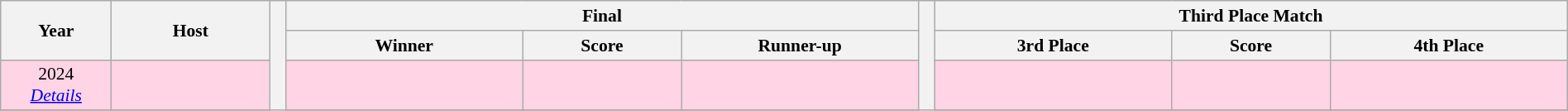<table class="wikitable" style="font-size: 90%; text-align: center; width: 100%;">
<tr>
<th rowspan="2" width="7%">Year</th>
<th rowspan="2" width="10%">Host</th>
<th width="1%" rowspan=5></th>
<th colspan="3">Final</th>
<th width="1%" rowspan=5></th>
<th colspan="3">Third Place Match</th>
</tr>
<tr>
<th width="15%">Winner</th>
<th width="10%">Score</th>
<th width="15%">Runner-up</th>
<th width="15%">3rd Place</th>
<th width="10%">Score</th>
<th width="15%">4th Place</th>
</tr>
<tr align="center" bgcolor="#ffd4e4">
<td>2024<br><em><a href='#'>Details</a></em></td>
<td align=left></td>
<td><strong></strong></td>
<td></td>
<td></td>
<td></td>
<td></td>
<td></td>
</tr>
<tr align="center" bgcolor="#fff0ff">
</tr>
</table>
